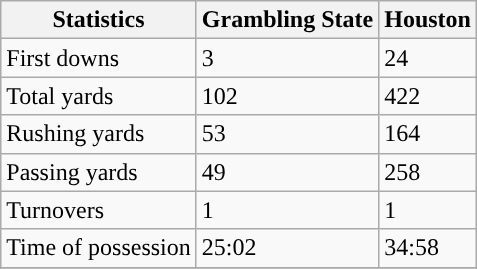<table class="wikitable">
<tr>
<th>Statistics</th>
<th>Grambling State</th>
<th>Houston</th>
</tr>
<tr>
<td>First downs</td>
<td>3</td>
<td>24</td>
</tr>
<tr>
<td>Total yards</td>
<td>102</td>
<td>422</td>
</tr>
<tr>
<td>Rushing yards</td>
<td>53</td>
<td>164</td>
</tr>
<tr>
<td>Passing yards</td>
<td>49</td>
<td>258</td>
</tr>
<tr>
<td>Turnovers</td>
<td>1</td>
<td>1</td>
</tr>
<tr>
<td>Time of possession</td>
<td>25:02</td>
<td>34:58</td>
</tr>
<tr>
</tr>
</table>
